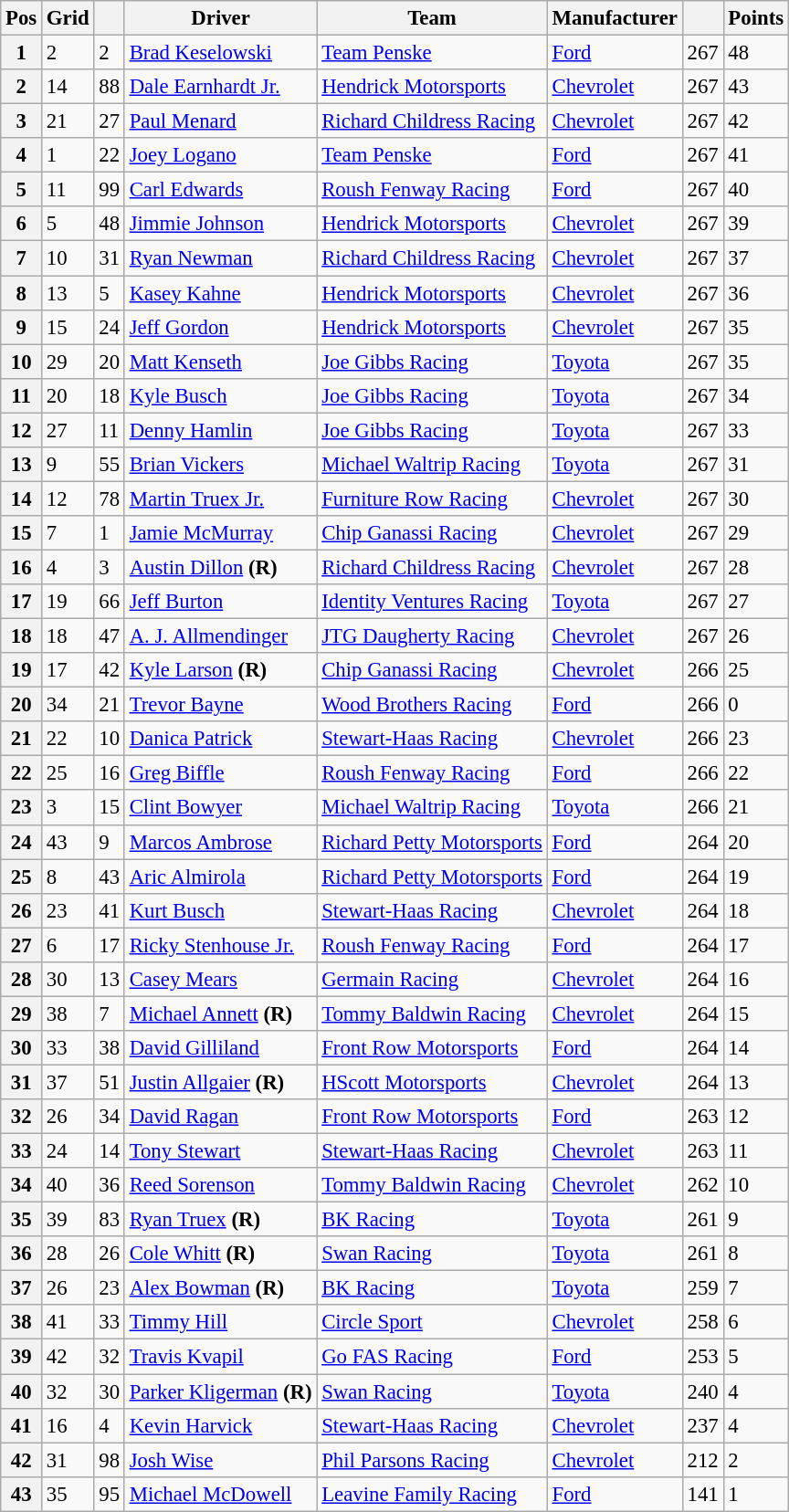<table class="wikitable" style="font-size:95%">
<tr>
<th>Pos</th>
<th>Grid</th>
<th></th>
<th>Driver</th>
<th>Team</th>
<th>Manufacturer</th>
<th></th>
<th>Points</th>
</tr>
<tr>
<th>1</th>
<td>2</td>
<td>2</td>
<td><a href='#'>Brad Keselowski</a></td>
<td><a href='#'>Team Penske</a></td>
<td><a href='#'>Ford</a></td>
<td>267</td>
<td>48</td>
</tr>
<tr>
<th>2</th>
<td>14</td>
<td>88</td>
<td><a href='#'>Dale Earnhardt Jr.</a></td>
<td><a href='#'>Hendrick Motorsports</a></td>
<td><a href='#'>Chevrolet</a></td>
<td>267</td>
<td>43</td>
</tr>
<tr>
<th>3</th>
<td>21</td>
<td>27</td>
<td><a href='#'>Paul Menard</a></td>
<td><a href='#'>Richard Childress Racing</a></td>
<td><a href='#'>Chevrolet</a></td>
<td>267</td>
<td>42</td>
</tr>
<tr>
<th>4</th>
<td>1</td>
<td>22</td>
<td><a href='#'>Joey Logano</a></td>
<td><a href='#'>Team Penske</a></td>
<td><a href='#'>Ford</a></td>
<td>267</td>
<td>41</td>
</tr>
<tr>
<th>5</th>
<td>11</td>
<td>99</td>
<td><a href='#'>Carl Edwards</a></td>
<td><a href='#'>Roush Fenway Racing</a></td>
<td><a href='#'>Ford</a></td>
<td>267</td>
<td>40</td>
</tr>
<tr>
<th>6</th>
<td>5</td>
<td>48</td>
<td><a href='#'>Jimmie Johnson</a></td>
<td><a href='#'>Hendrick Motorsports</a></td>
<td><a href='#'>Chevrolet</a></td>
<td>267</td>
<td>39</td>
</tr>
<tr>
<th>7</th>
<td>10</td>
<td>31</td>
<td><a href='#'>Ryan Newman</a></td>
<td><a href='#'>Richard Childress Racing</a></td>
<td><a href='#'>Chevrolet</a></td>
<td>267</td>
<td>37</td>
</tr>
<tr>
<th>8</th>
<td>13</td>
<td>5</td>
<td><a href='#'>Kasey Kahne</a></td>
<td><a href='#'>Hendrick Motorsports</a></td>
<td><a href='#'>Chevrolet</a></td>
<td>267</td>
<td>36</td>
</tr>
<tr>
<th>9</th>
<td>15</td>
<td>24</td>
<td><a href='#'>Jeff Gordon</a></td>
<td><a href='#'>Hendrick Motorsports</a></td>
<td><a href='#'>Chevrolet</a></td>
<td>267</td>
<td>35</td>
</tr>
<tr>
<th>10</th>
<td>29</td>
<td>20</td>
<td><a href='#'>Matt Kenseth</a></td>
<td><a href='#'>Joe Gibbs Racing</a></td>
<td><a href='#'>Toyota</a></td>
<td>267</td>
<td>35</td>
</tr>
<tr>
<th>11</th>
<td>20</td>
<td>18</td>
<td><a href='#'>Kyle Busch</a></td>
<td><a href='#'>Joe Gibbs Racing</a></td>
<td><a href='#'>Toyota</a></td>
<td>267</td>
<td>34</td>
</tr>
<tr>
<th>12</th>
<td>27</td>
<td>11</td>
<td><a href='#'>Denny Hamlin</a></td>
<td><a href='#'>Joe Gibbs Racing</a></td>
<td><a href='#'>Toyota</a></td>
<td>267</td>
<td>33</td>
</tr>
<tr>
<th>13</th>
<td>9</td>
<td>55</td>
<td><a href='#'>Brian Vickers</a></td>
<td><a href='#'>Michael Waltrip Racing</a></td>
<td><a href='#'>Toyota</a></td>
<td>267</td>
<td>31</td>
</tr>
<tr>
<th>14</th>
<td>12</td>
<td>78</td>
<td><a href='#'>Martin Truex Jr.</a></td>
<td><a href='#'>Furniture Row Racing</a></td>
<td><a href='#'>Chevrolet</a></td>
<td>267</td>
<td>30</td>
</tr>
<tr>
<th>15</th>
<td>7</td>
<td>1</td>
<td><a href='#'>Jamie McMurray</a></td>
<td><a href='#'>Chip Ganassi Racing</a></td>
<td><a href='#'>Chevrolet</a></td>
<td>267</td>
<td>29</td>
</tr>
<tr>
<th>16</th>
<td>4</td>
<td>3</td>
<td><a href='#'>Austin Dillon</a> <strong>(R)</strong></td>
<td><a href='#'>Richard Childress Racing</a></td>
<td><a href='#'>Chevrolet</a></td>
<td>267</td>
<td>28</td>
</tr>
<tr>
<th>17</th>
<td>19</td>
<td>66</td>
<td><a href='#'>Jeff Burton</a></td>
<td><a href='#'>Identity Ventures Racing</a></td>
<td><a href='#'>Toyota</a></td>
<td>267</td>
<td>27</td>
</tr>
<tr>
<th>18</th>
<td>18</td>
<td>47</td>
<td><a href='#'>A. J. Allmendinger</a></td>
<td><a href='#'>JTG Daugherty Racing</a></td>
<td><a href='#'>Chevrolet</a></td>
<td>267</td>
<td>26</td>
</tr>
<tr>
<th>19</th>
<td>17</td>
<td>42</td>
<td><a href='#'>Kyle Larson</a> <strong>(R)</strong></td>
<td><a href='#'>Chip Ganassi Racing</a></td>
<td><a href='#'>Chevrolet</a></td>
<td>266</td>
<td>25</td>
</tr>
<tr>
<th>20</th>
<td>34</td>
<td>21</td>
<td><a href='#'>Trevor Bayne</a></td>
<td><a href='#'>Wood Brothers Racing</a></td>
<td><a href='#'>Ford</a></td>
<td>266</td>
<td>0</td>
</tr>
<tr>
<th>21</th>
<td>22</td>
<td>10</td>
<td><a href='#'>Danica Patrick</a></td>
<td><a href='#'>Stewart-Haas Racing</a></td>
<td><a href='#'>Chevrolet</a></td>
<td>266</td>
<td>23</td>
</tr>
<tr>
<th>22</th>
<td>25</td>
<td>16</td>
<td><a href='#'>Greg Biffle</a></td>
<td><a href='#'>Roush Fenway Racing</a></td>
<td><a href='#'>Ford</a></td>
<td>266</td>
<td>22</td>
</tr>
<tr>
<th>23</th>
<td>3</td>
<td>15</td>
<td><a href='#'>Clint Bowyer</a></td>
<td><a href='#'>Michael Waltrip Racing</a></td>
<td><a href='#'>Toyota</a></td>
<td>266</td>
<td>21</td>
</tr>
<tr>
<th>24</th>
<td>43</td>
<td>9</td>
<td><a href='#'>Marcos Ambrose</a></td>
<td><a href='#'>Richard Petty Motorsports</a></td>
<td><a href='#'>Ford</a></td>
<td>264</td>
<td>20</td>
</tr>
<tr>
<th>25</th>
<td>8</td>
<td>43</td>
<td><a href='#'>Aric Almirola</a></td>
<td><a href='#'>Richard Petty Motorsports</a></td>
<td><a href='#'>Ford</a></td>
<td>264</td>
<td>19</td>
</tr>
<tr>
<th>26</th>
<td>23</td>
<td>41</td>
<td><a href='#'>Kurt Busch</a></td>
<td><a href='#'>Stewart-Haas Racing</a></td>
<td><a href='#'>Chevrolet</a></td>
<td>264</td>
<td>18</td>
</tr>
<tr>
<th>27</th>
<td>6</td>
<td>17</td>
<td><a href='#'>Ricky Stenhouse Jr.</a></td>
<td><a href='#'>Roush Fenway Racing</a></td>
<td><a href='#'>Ford</a></td>
<td>264</td>
<td>17</td>
</tr>
<tr>
<th>28</th>
<td>30</td>
<td>13</td>
<td><a href='#'>Casey Mears</a></td>
<td><a href='#'>Germain Racing</a></td>
<td><a href='#'>Chevrolet</a></td>
<td>264</td>
<td>16</td>
</tr>
<tr>
<th>29</th>
<td>38</td>
<td>7</td>
<td><a href='#'>Michael Annett</a> <strong>(R)</strong></td>
<td><a href='#'>Tommy Baldwin Racing</a></td>
<td><a href='#'>Chevrolet</a></td>
<td>264</td>
<td>15</td>
</tr>
<tr>
<th>30</th>
<td>33</td>
<td>38</td>
<td><a href='#'>David Gilliland</a></td>
<td><a href='#'>Front Row Motorsports</a></td>
<td><a href='#'>Ford</a></td>
<td>264</td>
<td>14</td>
</tr>
<tr>
<th>31</th>
<td>37</td>
<td>51</td>
<td><a href='#'>Justin Allgaier</a> <strong>(R)</strong></td>
<td><a href='#'>HScott Motorsports</a></td>
<td><a href='#'>Chevrolet</a></td>
<td>264</td>
<td>13</td>
</tr>
<tr>
<th>32</th>
<td>26</td>
<td>34</td>
<td><a href='#'>David Ragan</a></td>
<td><a href='#'>Front Row Motorsports</a></td>
<td><a href='#'>Ford</a></td>
<td>263</td>
<td>12</td>
</tr>
<tr>
<th>33</th>
<td>24</td>
<td>14</td>
<td><a href='#'>Tony Stewart</a></td>
<td><a href='#'>Stewart-Haas Racing</a></td>
<td><a href='#'>Chevrolet</a></td>
<td>263</td>
<td>11</td>
</tr>
<tr>
<th>34</th>
<td>40</td>
<td>36</td>
<td><a href='#'>Reed Sorenson</a></td>
<td><a href='#'>Tommy Baldwin Racing</a></td>
<td><a href='#'>Chevrolet</a></td>
<td>262</td>
<td>10</td>
</tr>
<tr>
<th>35</th>
<td>39</td>
<td>83</td>
<td><a href='#'>Ryan Truex</a> <strong>(R)</strong></td>
<td><a href='#'>BK Racing</a></td>
<td><a href='#'>Toyota</a></td>
<td>261</td>
<td>9</td>
</tr>
<tr>
<th>36</th>
<td>28</td>
<td>26</td>
<td><a href='#'>Cole Whitt</a> <strong>(R)</strong></td>
<td><a href='#'>Swan Racing</a></td>
<td><a href='#'>Toyota</a></td>
<td>261</td>
<td>8</td>
</tr>
<tr>
<th>37</th>
<td>26</td>
<td>23</td>
<td><a href='#'>Alex Bowman</a> <strong>(R)</strong></td>
<td><a href='#'>BK Racing</a></td>
<td><a href='#'>Toyota</a></td>
<td>259</td>
<td>7</td>
</tr>
<tr>
<th>38</th>
<td>41</td>
<td>33</td>
<td><a href='#'>Timmy Hill</a></td>
<td><a href='#'>Circle Sport</a></td>
<td><a href='#'>Chevrolet</a></td>
<td>258</td>
<td>6</td>
</tr>
<tr>
<th>39</th>
<td>42</td>
<td>32</td>
<td><a href='#'>Travis Kvapil</a></td>
<td><a href='#'>Go FAS Racing</a></td>
<td><a href='#'>Ford</a></td>
<td>253</td>
<td>5</td>
</tr>
<tr>
<th>40</th>
<td>32</td>
<td>30</td>
<td><a href='#'>Parker Kligerman</a> <strong>(R)</strong></td>
<td><a href='#'>Swan Racing</a></td>
<td><a href='#'>Toyota</a></td>
<td>240</td>
<td>4</td>
</tr>
<tr>
<th>41</th>
<td>16</td>
<td>4</td>
<td><a href='#'>Kevin Harvick</a></td>
<td><a href='#'>Stewart-Haas Racing</a></td>
<td><a href='#'>Chevrolet</a></td>
<td>237</td>
<td>4</td>
</tr>
<tr>
<th>42</th>
<td>31</td>
<td>98</td>
<td><a href='#'>Josh Wise</a></td>
<td><a href='#'>Phil Parsons Racing</a></td>
<td><a href='#'>Chevrolet</a></td>
<td>212</td>
<td>2</td>
</tr>
<tr>
<th>43</th>
<td>35</td>
<td>95</td>
<td><a href='#'>Michael McDowell</a></td>
<td><a href='#'>Leavine Family Racing</a></td>
<td><a href='#'>Ford</a></td>
<td>141</td>
<td>1</td>
</tr>
</table>
